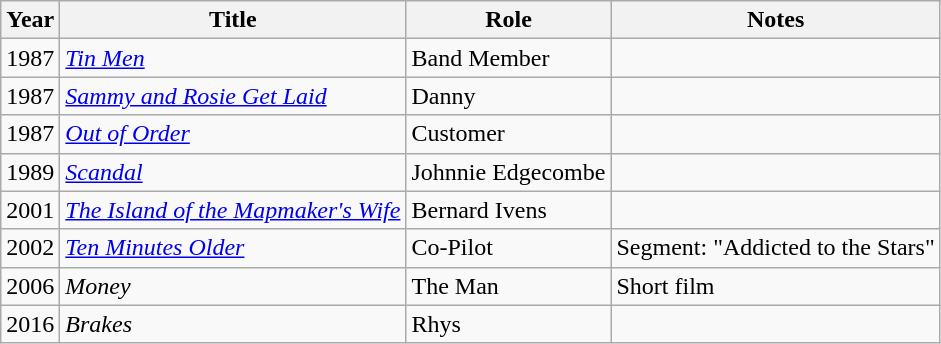<table class="wikitable sortable">
<tr>
<th>Year</th>
<th>Title</th>
<th>Role</th>
<th>Notes</th>
</tr>
<tr>
<td>1987</td>
<td><em><a href='#'>Tin Men</a></em></td>
<td>Band Member</td>
<td></td>
</tr>
<tr>
<td>1987</td>
<td><em><a href='#'>Sammy and Rosie Get Laid</a></em></td>
<td>Danny</td>
<td></td>
</tr>
<tr>
<td>1987</td>
<td><em><a href='#'>Out of Order</a></em></td>
<td>Customer</td>
<td></td>
</tr>
<tr>
<td>1989</td>
<td><em><a href='#'>Scandal</a></em></td>
<td>Johnnie Edgecombe</td>
<td></td>
</tr>
<tr>
<td>2001</td>
<td><em><a href='#'>The Island of the Mapmaker's Wife</a></em></td>
<td>Bernard Ivens</td>
<td></td>
</tr>
<tr>
<td>2002</td>
<td><em><a href='#'>Ten Minutes Older</a></em></td>
<td>Co-Pilot</td>
<td>Segment: "Addicted to the Stars"</td>
</tr>
<tr>
<td>2006</td>
<td><em>Money</em></td>
<td>The Man</td>
<td>Short film</td>
</tr>
<tr>
<td>2016</td>
<td><em>Brakes</em></td>
<td>Rhys</td>
<td></td>
</tr>
</table>
